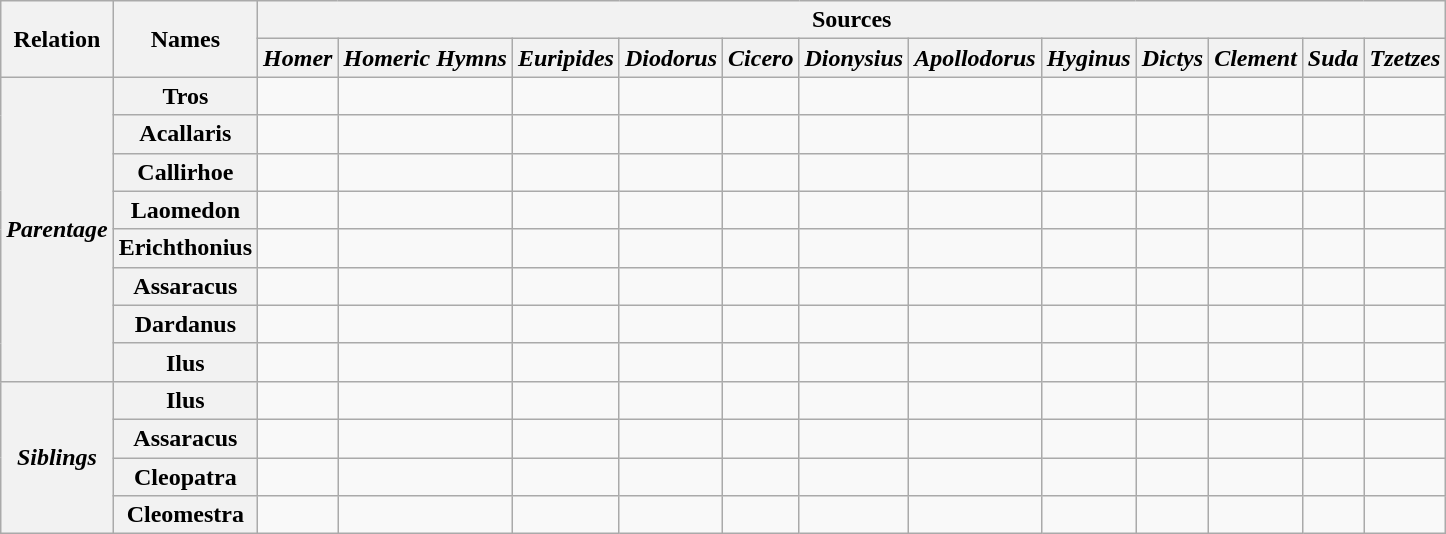<table class="wikitable mw-collapsible">
<tr>
<th rowspan="2" scope="col">Relation</th>
<th rowspan="2" scope="col">Names</th>
<th colspan="12" scope="col">Sources</th>
</tr>
<tr>
<th scope="col"><em>Homer</em></th>
<th scope="col"><em>Homeric Hymns</em></th>
<th scope="col"><em>Euripides</em></th>
<th scope="col"><em>Diodorus</em></th>
<th scope="col"><em>Cicero</em></th>
<th scope="col"><em>Dionysius</em></th>
<th scope="col"><em>Apollodorus</em></th>
<th scope="col"><em>Hyginus</em></th>
<th scope="col"><em>Dictys</em></th>
<th scope="col"><em>Clement</em></th>
<th scope="col"><em>Suda</em></th>
<th scope="col"><em>Tzetzes</em></th>
</tr>
<tr>
<th rowspan="8" scope="row"><em>Parentage</em></th>
<th scope="row">Tros </th>
<td></td>
<td></td>
<td></td>
<td></td>
<td></td>
<td></td>
<td></td>
<td></td>
<td></td>
<td></td>
<td></td>
<td></td>
</tr>
<tr>
<th scope="row">Acallaris </th>
<td></td>
<td></td>
<td></td>
<td></td>
<td></td>
<td></td>
<td></td>
<td></td>
<td></td>
<td></td>
<td></td>
<td></td>
</tr>
<tr>
<th scope="row">Callirhoe </th>
<td></td>
<td></td>
<td></td>
<td></td>
<td></td>
<td></td>
<td></td>
<td></td>
<td></td>
<td></td>
<td></td>
<td></td>
</tr>
<tr>
<th scope="row">Laomedon </th>
<td></td>
<td></td>
<td></td>
<td></td>
<td></td>
<td></td>
<td></td>
<td></td>
<td></td>
<td></td>
<td></td>
<td></td>
</tr>
<tr>
<th scope="row">Erichthonius </th>
<td></td>
<td></td>
<td></td>
<td></td>
<td></td>
<td></td>
<td></td>
<td></td>
<td></td>
<td></td>
<td></td>
<td></td>
</tr>
<tr>
<th scope="row">Assaracus </th>
<td></td>
<td></td>
<td></td>
<td></td>
<td></td>
<td></td>
<td></td>
<td></td>
<td></td>
<td></td>
<td></td>
<td></td>
</tr>
<tr>
<th scope="row">Dardanus </th>
<td></td>
<td></td>
<td></td>
<td></td>
<td></td>
<td></td>
<td></td>
<td></td>
<td></td>
<td></td>
<td></td>
<td></td>
</tr>
<tr>
<th scope="row">Ilus </th>
<td></td>
<td></td>
<td></td>
<td></td>
<td></td>
<td></td>
<td></td>
<td></td>
<td></td>
<td></td>
<td></td>
<td></td>
</tr>
<tr>
<th rowspan="4" scope="row"><em>Siblings</em></th>
<th scope="row">Ilus</th>
<td></td>
<td></td>
<td></td>
<td></td>
<td></td>
<td></td>
<td></td>
<td></td>
<td></td>
<td></td>
<td></td>
<td></td>
</tr>
<tr>
<th scope="row">Assaracus</th>
<td></td>
<td></td>
<td></td>
<td></td>
<td></td>
<td></td>
<td></td>
<td></td>
<td></td>
<td></td>
<td></td>
<td></td>
</tr>
<tr>
<th scope="row">Cleopatra</th>
<td></td>
<td></td>
<td></td>
<td></td>
<td></td>
<td></td>
<td></td>
<td></td>
<td></td>
<td></td>
<td></td>
<td></td>
</tr>
<tr>
<th scope="row">Cleomestra</th>
<td></td>
<td></td>
<td></td>
<td></td>
<td></td>
<td></td>
<td></td>
<td></td>
<td></td>
<td></td>
<td></td>
<td></td>
</tr>
</table>
